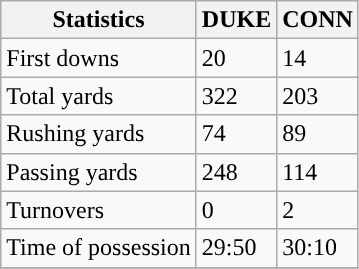<table class="wikitable" style="float: left;">
<tr>
<th>Statistics</th>
<th>DUKE</th>
<th>CONN</th>
</tr>
<tr>
<td>First downs</td>
<td>20</td>
<td>14</td>
</tr>
<tr>
<td>Total yards</td>
<td>322</td>
<td>203</td>
</tr>
<tr>
<td>Rushing yards</td>
<td>74</td>
<td>89</td>
</tr>
<tr>
<td>Passing yards</td>
<td>248</td>
<td>114</td>
</tr>
<tr>
<td>Turnovers</td>
<td>0</td>
<td>2</td>
</tr>
<tr>
<td>Time of possession</td>
<td>29:50</td>
<td>30:10</td>
</tr>
<tr>
</tr>
</table>
